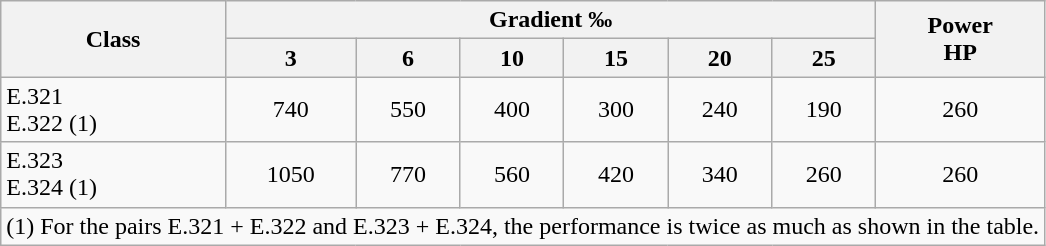<table class="wikitable">
<tr>
<th rowspan="2">Class</th>
<th colspan="6">Gradient ‰</th>
<th rowspan="2">Power<br>HP</th>
</tr>
<tr>
<th>3</th>
<th>6</th>
<th>10</th>
<th>15</th>
<th>20</th>
<th>25</th>
</tr>
<tr align="center">
<td align="left">E.321<br>E.322 (1)</td>
<td>740</td>
<td>550</td>
<td>400</td>
<td>300</td>
<td>240</td>
<td>190</td>
<td>260</td>
</tr>
<tr align="center">
<td align="left">E.323<br>E.324 (1)</td>
<td>1050</td>
<td>770</td>
<td>560</td>
<td>420</td>
<td>340</td>
<td>260</td>
<td>260</td>
</tr>
<tr>
<td colspan="8">(1) For the pairs E.321 + E.322 and E.323 + E.324, the performance is twice as much as shown in the table.</td>
</tr>
</table>
